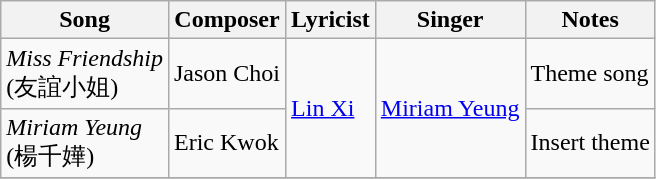<table class="wikitable">
<tr>
<th>Song</th>
<th>Composer</th>
<th>Lyricist</th>
<th>Singer</th>
<th>Notes</th>
</tr>
<tr>
<td><em>Miss Friendship</em><br>(友誼小姐)</td>
<td>Jason Choi</td>
<td rowspan=2><a href='#'>Lin Xi</a></td>
<td rowspan=2><a href='#'>Miriam Yeung</a></td>
<td>Theme song</td>
</tr>
<tr>
<td><em>Miriam Yeung</em><br>(楊千嬅)</td>
<td>Eric Kwok</td>
<td>Insert theme</td>
</tr>
<tr>
</tr>
</table>
